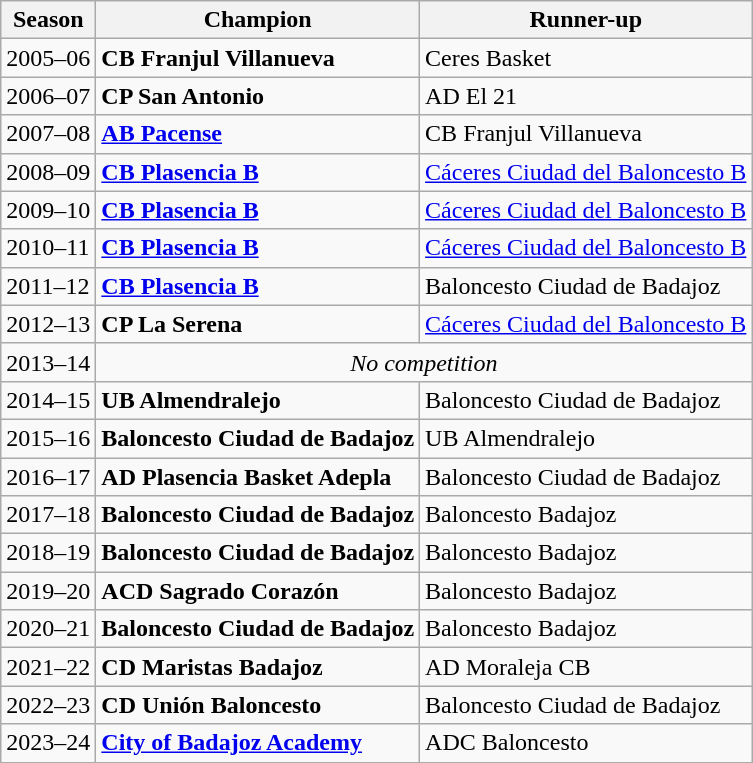<table class="wikitable">
<tr>
<th>Season</th>
<th>Champion</th>
<th>Runner-up</th>
</tr>
<tr>
<td>2005–06</td>
<td><strong>CB Franjul Villanueva</strong></td>
<td>Ceres Basket</td>
</tr>
<tr>
<td>2006–07</td>
<td><strong>CP San Antonio</strong></td>
<td>AD El 21</td>
</tr>
<tr>
<td>2007–08</td>
<td><strong><a href='#'>AB Pacense</a></strong></td>
<td>CB Franjul Villanueva</td>
</tr>
<tr>
<td>2008–09</td>
<td><strong><a href='#'>CB Plasencia B</a></strong></td>
<td><a href='#'>Cáceres Ciudad del Baloncesto B</a></td>
</tr>
<tr>
<td>2009–10</td>
<td><strong><a href='#'>CB Plasencia B</a></strong></td>
<td><a href='#'>Cáceres Ciudad del Baloncesto B</a></td>
</tr>
<tr>
<td>2010–11</td>
<td><strong><a href='#'>CB Plasencia B</a></strong></td>
<td><a href='#'>Cáceres Ciudad del Baloncesto B</a></td>
</tr>
<tr>
<td>2011–12</td>
<td><strong><a href='#'>CB Plasencia B</a></strong></td>
<td>Baloncesto Ciudad de Badajoz</td>
</tr>
<tr>
<td>2012–13</td>
<td><strong>CP La Serena</strong></td>
<td><a href='#'>Cáceres Ciudad del Baloncesto B</a></td>
</tr>
<tr>
<td>2013–14</td>
<td colspan="2" align="center"><em>No competition</em></td>
</tr>
<tr>
<td>2014–15</td>
<td><strong>UB Almendralejo</strong></td>
<td>Baloncesto Ciudad de Badajoz</td>
</tr>
<tr>
<td>2015–16</td>
<td><strong>Baloncesto Ciudad de Badajoz</strong></td>
<td>UB Almendralejo</td>
</tr>
<tr>
<td>2016–17</td>
<td><strong>AD Plasencia Basket Adepla</strong></td>
<td>Baloncesto Ciudad de Badajoz</td>
</tr>
<tr>
<td>2017–18</td>
<td><strong>Baloncesto Ciudad de Badajoz</strong></td>
<td>Baloncesto Badajoz</td>
</tr>
<tr>
<td>2018–19</td>
<td><strong>Baloncesto Ciudad de Badajoz</strong></td>
<td>Baloncesto Badajoz</td>
</tr>
<tr>
<td>2019–20</td>
<td><strong>ACD Sagrado Corazón</strong></td>
<td>Baloncesto Badajoz</td>
</tr>
<tr>
<td>2020–21</td>
<td><strong>Baloncesto Ciudad de Badajoz</strong></td>
<td>Baloncesto Badajoz</td>
</tr>
<tr>
<td>2021–22</td>
<td><strong>CD Maristas Badajoz</strong></td>
<td>AD Moraleja CB</td>
</tr>
<tr>
<td>2022–23</td>
<td><strong>CD Unión Baloncesto</strong></td>
<td>Baloncesto Ciudad de Badajoz</td>
</tr>
<tr>
<td>2023–24</td>
<td><a href='#'><strong>City of Badajoz Academy</strong></a></td>
<td>ADC Baloncesto</td>
</tr>
</table>
